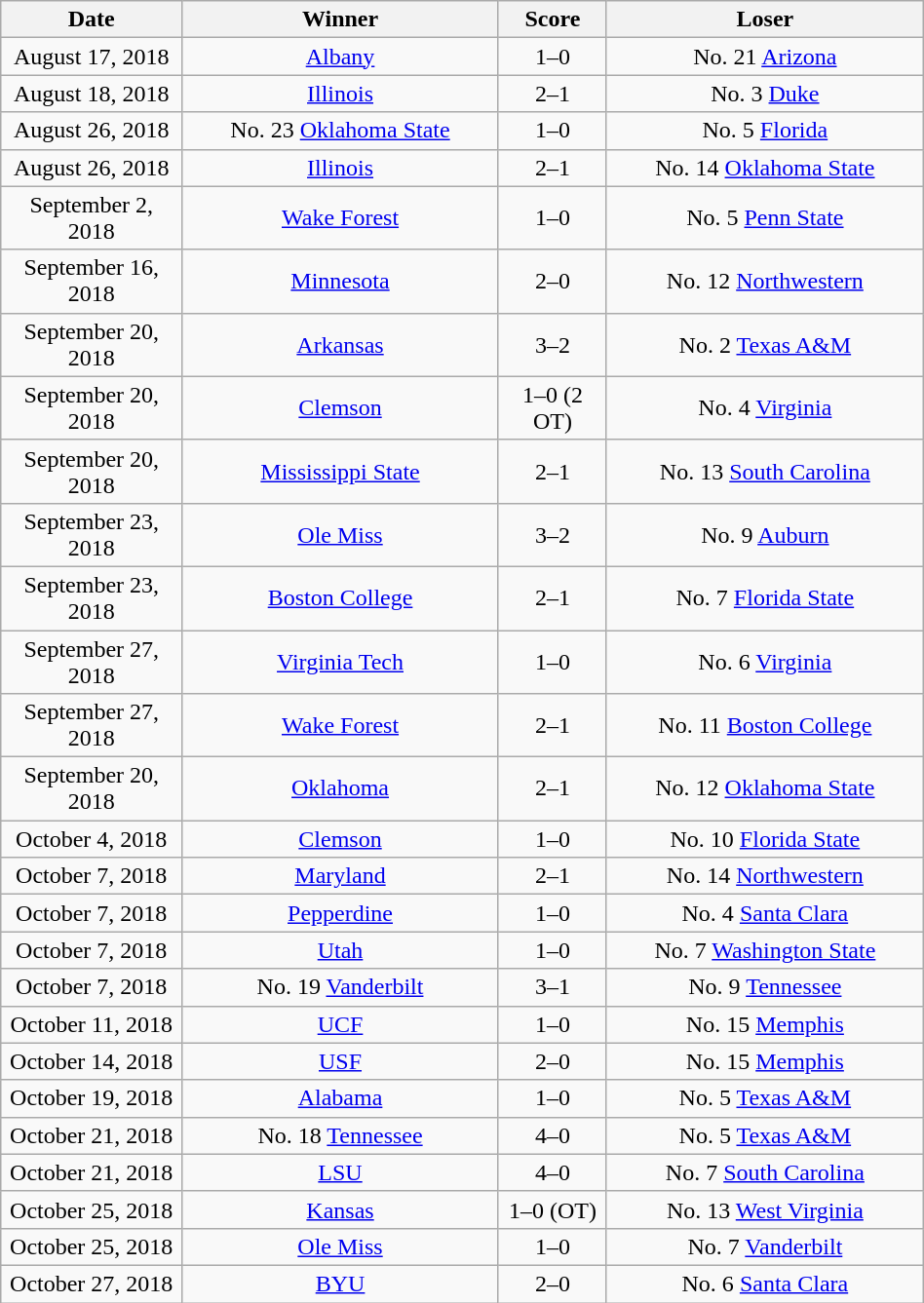<table class="wikitable" align="center" style="font-size:100%; width:50%">
<tr>
<th width="60">Date</th>
<th width="125">Winner</th>
<th width="35">Score</th>
<th width="125">Loser</th>
</tr>
<tr>
<td align="center">August 17, 2018</td>
<td align="center"><a href='#'>Albany</a></td>
<td align="center">1–0</td>
<td align="center">No. 21 <a href='#'>Arizona</a></td>
</tr>
<tr>
<td align="center">August 18, 2018</td>
<td align="center"><a href='#'>Illinois</a></td>
<td align="center">2–1</td>
<td align="center">No. 3 <a href='#'>Duke</a></td>
</tr>
<tr>
<td align="center">August 26, 2018</td>
<td align="center">No. 23 <a href='#'>Oklahoma State</a></td>
<td align="center">1–0</td>
<td align="center">No. 5 <a href='#'>Florida</a></td>
</tr>
<tr>
<td align="center">August 26, 2018</td>
<td align="center"><a href='#'>Illinois</a></td>
<td align="center">2–1</td>
<td align="center">No. 14 <a href='#'>Oklahoma State</a></td>
</tr>
<tr>
<td align="center">September 2, 2018</td>
<td align="center"><a href='#'>Wake Forest</a></td>
<td align="center">1–0</td>
<td align="center">No. 5 <a href='#'>Penn State</a></td>
</tr>
<tr>
<td align="center">September 16, 2018</td>
<td align="center"><a href='#'>Minnesota</a></td>
<td align="center">2–0</td>
<td align="center">No. 12 <a href='#'>Northwestern</a></td>
</tr>
<tr>
<td align="center">September 20, 2018</td>
<td align="center"><a href='#'>Arkansas</a></td>
<td align="center">3–2</td>
<td align="center">No. 2 <a href='#'>Texas A&M</a></td>
</tr>
<tr>
<td align="center">September 20, 2018</td>
<td align="center"><a href='#'>Clemson</a></td>
<td align="center">1–0 (2 OT)</td>
<td align="center">No. 4 <a href='#'>Virginia</a></td>
</tr>
<tr>
<td align="center">September 20, 2018</td>
<td align="center"><a href='#'>Mississippi State</a></td>
<td align="center">2–1</td>
<td align="center">No. 13 <a href='#'>South Carolina</a></td>
</tr>
<tr>
<td align="center">September 23, 2018</td>
<td align="center"><a href='#'>Ole Miss</a></td>
<td align="center">3–2</td>
<td align="center">No. 9 <a href='#'>Auburn</a></td>
</tr>
<tr>
<td align="center">September 23, 2018</td>
<td align="center"><a href='#'>Boston College</a></td>
<td align="center">2–1</td>
<td align="center">No. 7 <a href='#'>Florida State</a></td>
</tr>
<tr>
<td align="center">September 27, 2018</td>
<td align="center"><a href='#'>Virginia Tech</a></td>
<td align="center">1–0</td>
<td align="center">No. 6 <a href='#'>Virginia</a></td>
</tr>
<tr>
<td align="center">September 27, 2018</td>
<td align="center"><a href='#'>Wake Forest</a></td>
<td align="center">2–1</td>
<td align="center">No. 11 <a href='#'>Boston College</a></td>
</tr>
<tr>
<td align="center">September 20, 2018</td>
<td align="center"><a href='#'>Oklahoma</a></td>
<td align="center">2–1</td>
<td align="center">No. 12 <a href='#'>Oklahoma State</a></td>
</tr>
<tr>
<td align="center">October 4, 2018</td>
<td align="center"><a href='#'>Clemson</a></td>
<td align="center">1–0</td>
<td align="center">No. 10 <a href='#'>Florida State</a></td>
</tr>
<tr>
<td align="center">October 7, 2018</td>
<td align="center"><a href='#'>Maryland</a></td>
<td align="center">2–1</td>
<td align="center">No. 14 <a href='#'>Northwestern</a></td>
</tr>
<tr>
<td align="center">October 7, 2018</td>
<td align="center"><a href='#'>Pepperdine</a></td>
<td align="center">1–0</td>
<td align="center">No. 4 <a href='#'>Santa Clara</a></td>
</tr>
<tr>
<td align="center">October 7, 2018</td>
<td align="center"><a href='#'>Utah</a></td>
<td align="center">1–0</td>
<td align="center">No. 7 <a href='#'>Washington State</a></td>
</tr>
<tr>
<td align="center">October 7, 2018</td>
<td align="center">No. 19 <a href='#'>Vanderbilt</a></td>
<td align="center">3–1</td>
<td align="center">No. 9 <a href='#'>Tennessee</a></td>
</tr>
<tr>
<td align="center">October 11, 2018</td>
<td align="center"><a href='#'>UCF</a></td>
<td align="center">1–0</td>
<td align="center">No. 15 <a href='#'>Memphis</a></td>
</tr>
<tr>
<td align="center">October 14, 2018</td>
<td align="center"><a href='#'>USF</a></td>
<td align="center">2–0</td>
<td align="center">No. 15 <a href='#'>Memphis</a></td>
</tr>
<tr>
<td align="center">October 19, 2018</td>
<td align="center"><a href='#'>Alabama</a></td>
<td align="center">1–0</td>
<td align="center">No. 5 <a href='#'>Texas A&M</a></td>
</tr>
<tr>
<td align="center">October 21, 2018</td>
<td align="center">No. 18 <a href='#'>Tennessee</a></td>
<td align="center">4–0</td>
<td align="center">No. 5 <a href='#'>Texas A&M</a></td>
</tr>
<tr>
<td align="center">October 21, 2018</td>
<td align="center"><a href='#'>LSU</a></td>
<td align="center">4–0</td>
<td align="center">No. 7 <a href='#'>South Carolina</a></td>
</tr>
<tr>
<td align="center">October 25, 2018</td>
<td align="center"><a href='#'>Kansas</a></td>
<td align="center">1–0 (OT)</td>
<td align="center">No. 13 <a href='#'>West Virginia</a></td>
</tr>
<tr>
<td align="center">October 25, 2018</td>
<td align="center"><a href='#'>Ole Miss</a></td>
<td align="center">1–0</td>
<td align="center">No. 7 <a href='#'>Vanderbilt</a></td>
</tr>
<tr>
<td align="center">October 27, 2018</td>
<td align="center"><a href='#'>BYU</a></td>
<td align="center">2–0</td>
<td align="center">No. 6 <a href='#'>Santa Clara</a></td>
</tr>
</table>
